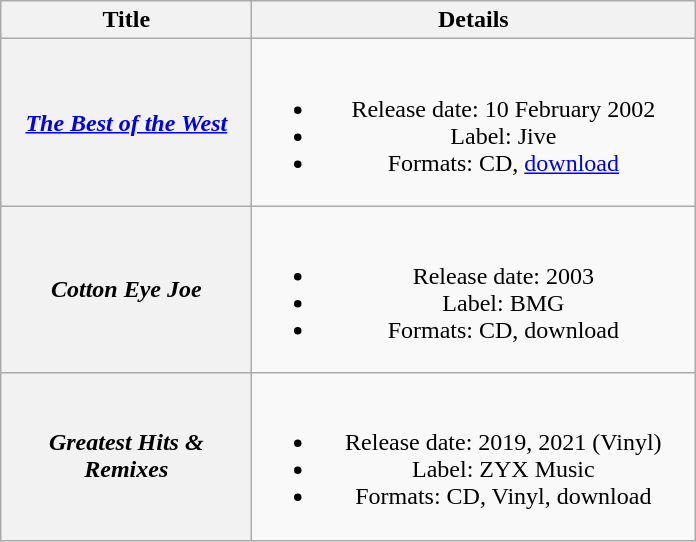<table class="wikitable plainrowheaders" style="text-align:center;">
<tr>
<th style="width:10em;">Title</th>
<th style="width:18em;">Details</th>
</tr>
<tr>
<th scope="row"><em><a href='#'>The Best of the West</a></em></th>
<td><br><ul><li>Release date: 10 February 2002</li><li>Label: Jive</li><li>Formats: CD, <a href='#'>download</a></li></ul></td>
</tr>
<tr>
<th scope="row"><em>Cotton Eye Joe</em></th>
<td><br><ul><li>Release date: 2003</li><li>Label: BMG</li><li>Formats: CD, download</li></ul></td>
</tr>
<tr>
<th scope="row"><em>Greatest Hits & Remixes </em></th>
<td><br><ul><li>Release date: 2019, 2021 (Vinyl)</li><li>Label: ZYX Music</li><li>Formats: CD, Vinyl, download</li></ul></td>
</tr>
</table>
